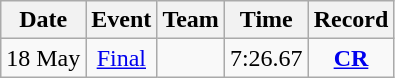<table class="wikitable" style=text-align:center>
<tr>
<th>Date</th>
<th>Event</th>
<th>Team</th>
<th>Time</th>
<th>Record</th>
</tr>
<tr>
<td>18 May</td>
<td><a href='#'>Final</a></td>
<td></td>
<td>7:26.67</td>
<td><strong><a href='#'>CR</a></strong></td>
</tr>
</table>
